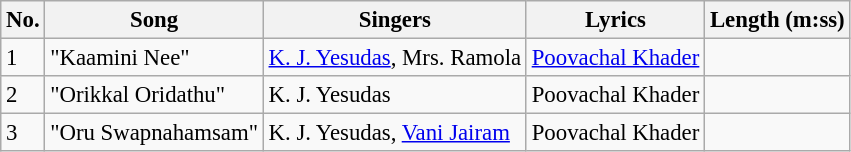<table class="wikitable" style="font-size:95%;">
<tr>
<th>No.</th>
<th>Song</th>
<th>Singers</th>
<th>Lyrics</th>
<th>Length (m:ss)</th>
</tr>
<tr>
<td>1</td>
<td>"Kaamini Nee"</td>
<td><a href='#'>K. J. Yesudas</a>, Mrs. Ramola</td>
<td><a href='#'>Poovachal Khader</a></td>
<td></td>
</tr>
<tr>
<td>2</td>
<td>"Orikkal Oridathu"</td>
<td>K. J. Yesudas</td>
<td>Poovachal Khader</td>
<td></td>
</tr>
<tr>
<td>3</td>
<td>"Oru Swapnahamsam"</td>
<td>K. J. Yesudas, <a href='#'>Vani Jairam</a></td>
<td>Poovachal Khader</td>
<td></td>
</tr>
</table>
